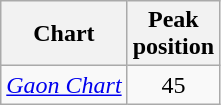<table class="wikitable sortable">
<tr>
<th>Chart</th>
<th>Peak<br>position</th>
</tr>
<tr>
<td><em><a href='#'>Gaon Chart</a></em></td>
<td align="center">45</td>
</tr>
</table>
